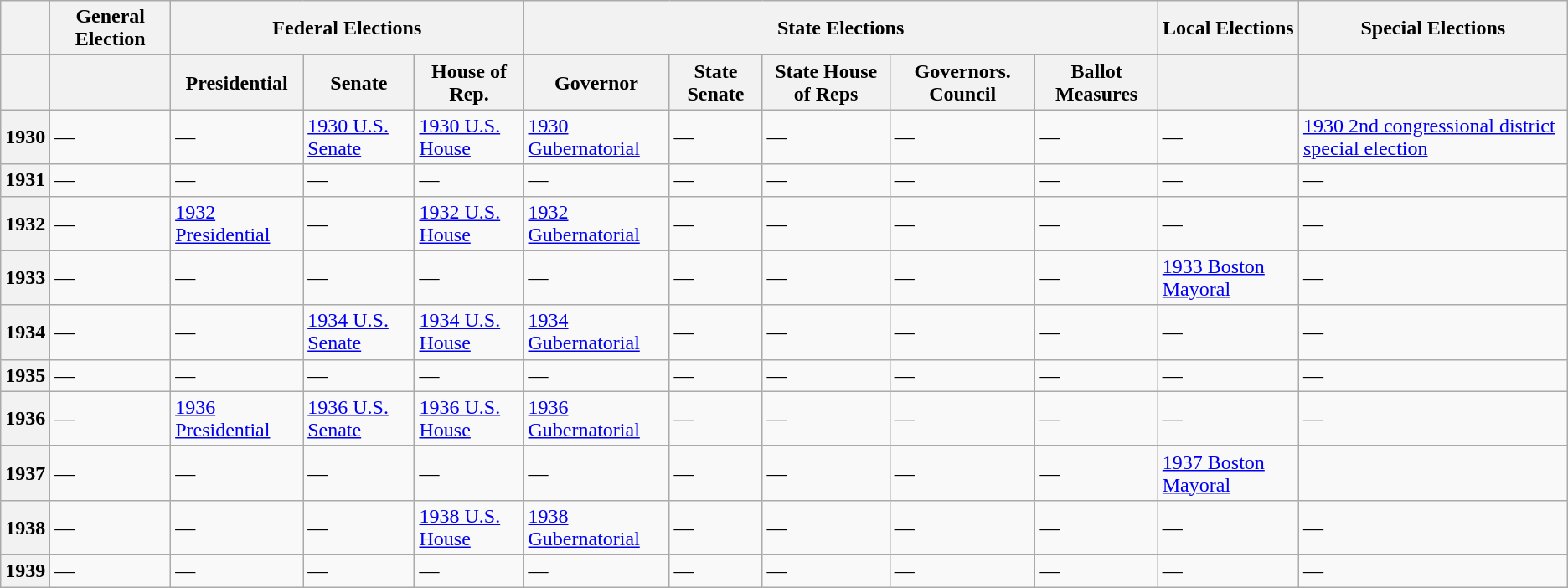<table class="wikitable">
<tr>
<th></th>
<th>General Election</th>
<th colspan=3>Federal Elections</th>
<th colspan=5>State Elections</th>
<th>Local Elections</th>
<th>Special Elections</th>
</tr>
<tr>
<th></th>
<th></th>
<th>Presidential</th>
<th>Senate</th>
<th>House of Rep.</th>
<th>Governor</th>
<th>State Senate</th>
<th>State House of Reps</th>
<th>Governors. Council</th>
<th>Ballot Measures</th>
<th></th>
<th></th>
</tr>
<tr>
<th>1930</th>
<td>—</td>
<td>—</td>
<td><a href='#'>1930 U.S. Senate</a></td>
<td><a href='#'>1930 U.S. House</a></td>
<td><a href='#'>1930 Gubernatorial</a></td>
<td>—</td>
<td>—</td>
<td>—</td>
<td>—</td>
<td>—</td>
<td><a href='#'>1930 2nd congressional district special election</a></td>
</tr>
<tr>
<th>1931</th>
<td>—</td>
<td>—</td>
<td>—</td>
<td>—</td>
<td>—</td>
<td>—</td>
<td>—</td>
<td>—</td>
<td>—</td>
<td>—</td>
<td>—</td>
</tr>
<tr>
<th>1932</th>
<td>—</td>
<td><a href='#'>1932 Presidential</a></td>
<td>—</td>
<td><a href='#'>1932 U.S. House</a></td>
<td><a href='#'>1932 Gubernatorial</a></td>
<td>—</td>
<td>—</td>
<td>—</td>
<td>—</td>
<td>—</td>
<td>—</td>
</tr>
<tr>
<th>1933</th>
<td>—</td>
<td>—</td>
<td>—</td>
<td>—</td>
<td>—</td>
<td>—</td>
<td>—</td>
<td>—</td>
<td>—</td>
<td><a href='#'>1933 Boston Mayoral</a></td>
<td>—</td>
</tr>
<tr>
<th>1934</th>
<td>—</td>
<td>—</td>
<td><a href='#'>1934 U.S. Senate</a></td>
<td><a href='#'>1934 U.S. House</a></td>
<td><a href='#'>1934 Gubernatorial</a></td>
<td>—</td>
<td>—</td>
<td>—</td>
<td>—</td>
<td>—</td>
<td>—</td>
</tr>
<tr>
<th>1935</th>
<td>—</td>
<td>—</td>
<td>—</td>
<td>—</td>
<td>—</td>
<td>—</td>
<td>—</td>
<td>—</td>
<td>—</td>
<td>—</td>
<td>—</td>
</tr>
<tr>
<th>1936</th>
<td>—</td>
<td><a href='#'>1936 Presidential</a></td>
<td><a href='#'>1936 U.S. Senate</a></td>
<td><a href='#'>1936 U.S. House</a></td>
<td><a href='#'>1936 Gubernatorial</a></td>
<td>—</td>
<td>—</td>
<td>—</td>
<td>—</td>
<td>—</td>
<td>—</td>
</tr>
<tr>
<th>1937</th>
<td>—</td>
<td>—</td>
<td>—</td>
<td>—</td>
<td>—</td>
<td>—</td>
<td>—</td>
<td>—</td>
<td>—</td>
<td><a href='#'>1937 Boston Mayoral</a></td>
<td></td>
</tr>
<tr>
<th>1938</th>
<td>—</td>
<td>—</td>
<td>—</td>
<td><a href='#'>1938 U.S. House</a></td>
<td><a href='#'>1938 Gubernatorial</a></td>
<td>—</td>
<td>—</td>
<td>—</td>
<td>—</td>
<td>—</td>
<td>—</td>
</tr>
<tr>
<th>1939</th>
<td>—</td>
<td>—</td>
<td>—</td>
<td>—</td>
<td>—</td>
<td>—</td>
<td>—</td>
<td>—</td>
<td>—</td>
<td>—</td>
<td>—</td>
</tr>
</table>
